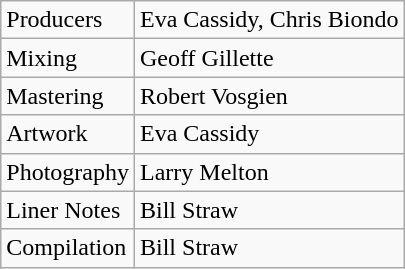<table class="wikitable">
<tr>
<td>Producers</td>
<td>Eva Cassidy, Chris Biondo</td>
</tr>
<tr>
<td>Mixing</td>
<td>Geoff Gillette</td>
</tr>
<tr>
<td>Mastering</td>
<td>Robert Vosgien</td>
</tr>
<tr>
<td>Artwork</td>
<td>Eva Cassidy</td>
</tr>
<tr>
<td>Photography</td>
<td>Larry Melton</td>
</tr>
<tr>
<td>Liner Notes</td>
<td>Bill Straw</td>
</tr>
<tr>
<td>Compilation</td>
<td>Bill Straw</td>
</tr>
</table>
